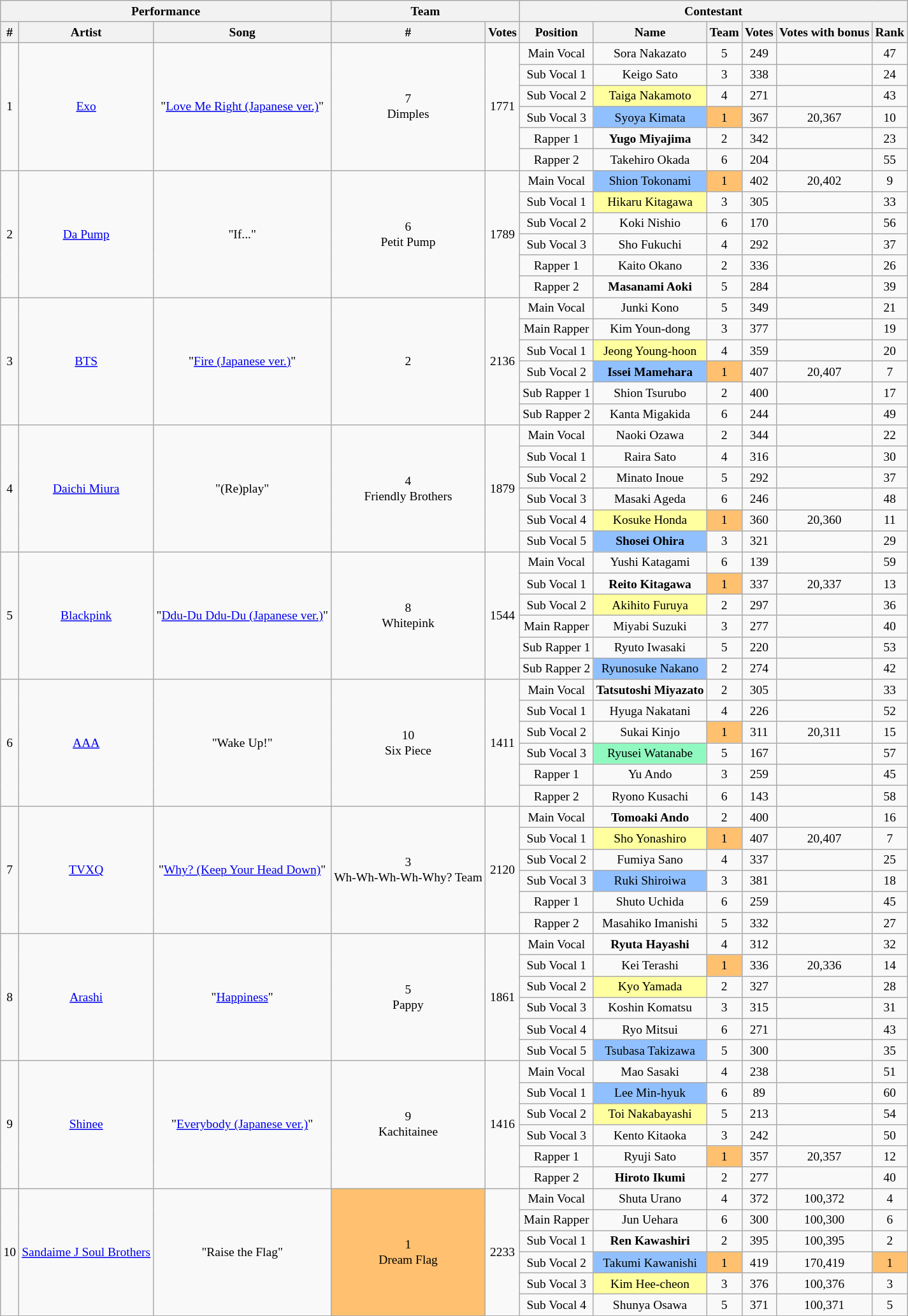<table class="wikitable sortable" style="text-align:center; font-size: small;">
<tr>
<th colspan=3>Performance</th>
<th colspan=2>Team</th>
<th colspan=6>Contestant</th>
</tr>
<tr>
<th>#</th>
<th class=unsortable>Artist</th>
<th class=unsortable>Song</th>
<th>#</th>
<th>Votes</th>
<th>Position</th>
<th>Name</th>
<th>Team</th>
<th>Votes</th>
<th>Votes with bonus</th>
<th>Rank</th>
</tr>
<tr>
<td rowspan=6>1</td>
<td rowspan=6><a href='#'>Exo</a></td>
<td rowspan=6>"<a href='#'>Love Me Right (Japanese ver.)</a>"</td>
<td rowspan=6>7<br>Dimples<br></td>
<td rowspan=6>1771</td>
<td>Main Vocal</td>
<td>Sora Nakazato</td>
<td>5</td>
<td>249</td>
<td></td>
<td>47</td>
</tr>
<tr>
<td>Sub Vocal 1</td>
<td>Keigo Sato</td>
<td>3</td>
<td>338</td>
<td></td>
<td>24</td>
</tr>
<tr>
<td>Sub Vocal 2</td>
<td style=background:#FFFF9F>Taiga Nakamoto</td>
<td>4</td>
<td>271</td>
<td></td>
<td>43</td>
</tr>
<tr>
<td>Sub Vocal 3</td>
<td style=background:#90C0FF;>Syoya Kimata</td>
<td style=background:#FFC06F;>1</td>
<td>367</td>
<td>20,367</td>
<td>10</td>
</tr>
<tr>
<td>Rapper 1</td>
<td><strong>Yugo Miyajima</strong></td>
<td>2</td>
<td>342</td>
<td></td>
<td>23</td>
</tr>
<tr>
<td>Rapper 2</td>
<td>Takehiro Okada</td>
<td>6</td>
<td>204</td>
<td></td>
<td>55</td>
</tr>
<tr>
<td rowspan=6>2</td>
<td rowspan=6><a href='#'>Da Pump</a></td>
<td rowspan=6>"If..."</td>
<td rowspan=6>6<br>Petit Pump<br></td>
<td rowspan=6>1789</td>
<td>Main Vocal</td>
<td style=background:#90C0FF;>Shion Tokonami</td>
<td style=background:#FFC06F;>1</td>
<td>402</td>
<td>20,402</td>
<td>9</td>
</tr>
<tr>
<td>Sub Vocal 1</td>
<td style=background:#FFFF9F>Hikaru Kitagawa</td>
<td>3</td>
<td>305</td>
<td></td>
<td>33</td>
</tr>
<tr>
<td>Sub Vocal 2</td>
<td>Koki Nishio</td>
<td>6</td>
<td>170</td>
<td></td>
<td>56</td>
</tr>
<tr>
<td>Sub Vocal 3</td>
<td>Sho Fukuchi</td>
<td>4</td>
<td>292</td>
<td></td>
<td>37</td>
</tr>
<tr>
<td>Rapper 1</td>
<td>Kaito Okano</td>
<td>2</td>
<td>336</td>
<td></td>
<td>26</td>
</tr>
<tr>
<td>Rapper 2</td>
<td><strong>Masanami Aoki</strong></td>
<td>5</td>
<td>284</td>
<td></td>
<td>39</td>
</tr>
<tr>
<td rowspan=6>3</td>
<td rowspan=6><a href='#'>BTS</a></td>
<td rowspan=6>"<a href='#'>Fire (Japanese ver.)</a>"</td>
<td rowspan=6>2</td>
<td rowspan=6>2136</td>
<td>Main Vocal</td>
<td>Junki Kono</td>
<td>5</td>
<td>349</td>
<td></td>
<td>21</td>
</tr>
<tr>
<td>Main Rapper</td>
<td>Kim Youn-dong</td>
<td>3</td>
<td>377</td>
<td></td>
<td>19</td>
</tr>
<tr>
<td>Sub Vocal 1</td>
<td style=background:#FFFF9F>Jeong Young-hoon</td>
<td>4</td>
<td>359</td>
<td></td>
<td>20</td>
</tr>
<tr>
<td>Sub Vocal 2</td>
<td style=background:#90C0FF;><strong>Issei Mamehara</strong></td>
<td style=background:#FFC06F;>1</td>
<td>407</td>
<td>20,407</td>
<td>7</td>
</tr>
<tr>
<td>Sub Rapper 1</td>
<td>Shion Tsurubo</td>
<td>2</td>
<td>400</td>
<td></td>
<td>17</td>
</tr>
<tr>
<td>Sub Rapper 2</td>
<td>Kanta Migakida</td>
<td>6</td>
<td>244</td>
<td></td>
<td>49</td>
</tr>
<tr>
<td rowspan=6>4</td>
<td rowspan=6><a href='#'>Daichi Miura</a></td>
<td rowspan=6>"(Re)play"</td>
<td rowspan=6>4<br>Friendly Brothers<br></td>
<td rowspan=6>1879</td>
<td>Main Vocal</td>
<td>Naoki Ozawa</td>
<td>2</td>
<td>344</td>
<td></td>
<td>22</td>
</tr>
<tr>
<td>Sub Vocal 1</td>
<td>Raira Sato</td>
<td>4</td>
<td>316</td>
<td></td>
<td>30</td>
</tr>
<tr>
<td>Sub Vocal 2</td>
<td>Minato Inoue</td>
<td>5</td>
<td>292</td>
<td></td>
<td>37</td>
</tr>
<tr>
<td>Sub Vocal 3</td>
<td>Masaki Ageda</td>
<td>6</td>
<td>246</td>
<td></td>
<td>48</td>
</tr>
<tr>
<td>Sub Vocal 4</td>
<td style=background:#FFFF9F;>Kosuke Honda</td>
<td style=background:#FFC06F;>1</td>
<td>360</td>
<td>20,360</td>
<td>11</td>
</tr>
<tr>
<td>Sub Vocal 5</td>
<td style=background:#90C0FF;><strong>Shosei Ohira</strong></td>
<td>3</td>
<td>321</td>
<td></td>
<td>29</td>
</tr>
<tr>
<td rowspan=6>5</td>
<td rowspan=6><a href='#'>Blackpink</a></td>
<td rowspan=6>"<a href='#'>Ddu-Du Ddu-Du (Japanese ver.)</a>"</td>
<td rowspan=6>8<br>Whitepink</td>
<td rowspan=6>1544</td>
<td>Main Vocal</td>
<td>Yushi Katagami</td>
<td>6</td>
<td>139</td>
<td></td>
<td>59</td>
</tr>
<tr>
<td>Sub Vocal 1</td>
<td><strong>Reito Kitagawa</strong></td>
<td style=background:#FFC06F;>1</td>
<td>337</td>
<td>20,337</td>
<td>13</td>
</tr>
<tr>
<td>Sub Vocal 2</td>
<td style=background:#FFFF9F>Akihito Furuya</td>
<td>2</td>
<td>297</td>
<td></td>
<td>36</td>
</tr>
<tr>
<td>Main Rapper</td>
<td>Miyabi Suzuki</td>
<td>3</td>
<td>277</td>
<td></td>
<td>40</td>
</tr>
<tr>
<td>Sub Rapper 1</td>
<td>Ryuto Iwasaki</td>
<td>5</td>
<td>220</td>
<td></td>
<td>53</td>
</tr>
<tr>
<td>Sub Rapper 2</td>
<td style=background:#90C0FF;>Ryunosuke Nakano</td>
<td>2</td>
<td>274</td>
<td></td>
<td>42</td>
</tr>
<tr>
<td rowspan=6>6</td>
<td rowspan=6><a href='#'>AAA</a></td>
<td rowspan=6>"Wake Up!"</td>
<td rowspan=6>10<br>Six Piece</td>
<td rowspan=6>1411</td>
<td>Main Vocal</td>
<td><strong>Tatsutoshi Miyazato</strong></td>
<td>2</td>
<td>305</td>
<td></td>
<td>33</td>
</tr>
<tr>
<td>Sub Vocal 1</td>
<td>Hyuga Nakatani</td>
<td>4</td>
<td>226</td>
<td></td>
<td>52</td>
</tr>
<tr>
<td>Sub Vocal 2</td>
<td>Sukai Kinjo</td>
<td style=background:#FFC06F;>1</td>
<td>311</td>
<td>20,311</td>
<td>15</td>
</tr>
<tr>
<td>Sub Vocal 3</td>
<td style=background:#90F9C0;>Ryusei Watanabe</td>
<td>5</td>
<td>167</td>
<td></td>
<td>57</td>
</tr>
<tr>
<td>Rapper 1</td>
<td>Yu Ando</td>
<td>3</td>
<td>259</td>
<td></td>
<td>45</td>
</tr>
<tr>
<td>Rapper 2</td>
<td>Ryono Kusachi</td>
<td>6</td>
<td>143</td>
<td></td>
<td>58</td>
</tr>
<tr>
<td rowspan=6>7</td>
<td rowspan=6><a href='#'>TVXQ</a></td>
<td rowspan=6>"<a href='#'>Why? (Keep Your Head Down)</a>"</td>
<td rowspan=6>3<br>Wh-Wh-Wh-Wh-Why? Team<br></td>
<td rowspan=6>2120</td>
<td>Main Vocal</td>
<td><strong>Tomoaki Ando</strong></td>
<td>2</td>
<td>400</td>
<td></td>
<td>16</td>
</tr>
<tr>
<td>Sub Vocal 1</td>
<td style=background:#FFFF9F;>Sho Yonashiro</td>
<td style=background:#FFC06F;>1</td>
<td>407</td>
<td>20,407</td>
<td>7</td>
</tr>
<tr>
<td>Sub Vocal 2</td>
<td>Fumiya Sano</td>
<td>4</td>
<td>337</td>
<td></td>
<td>25</td>
</tr>
<tr>
<td>Sub Vocal 3</td>
<td style=background:#90C0FF;>Ruki Shiroiwa</td>
<td>3</td>
<td>381</td>
<td></td>
<td>18</td>
</tr>
<tr>
<td>Rapper 1</td>
<td>Shuto Uchida</td>
<td>6</td>
<td>259</td>
<td></td>
<td>45</td>
</tr>
<tr>
<td>Rapper 2</td>
<td>Masahiko Imanishi</td>
<td>5</td>
<td>332</td>
<td></td>
<td>27</td>
</tr>
<tr>
<td rowspan=6>8</td>
<td rowspan=6><a href='#'>Arashi</a></td>
<td rowspan=6>"<a href='#'>Happiness</a>"</td>
<td rowspan=6>5<br>Pappy<br></td>
<td rowspan=6>1861</td>
<td>Main Vocal</td>
<td><strong>Ryuta Hayashi</strong></td>
<td>4</td>
<td>312</td>
<td></td>
<td>32</td>
</tr>
<tr>
<td>Sub Vocal 1</td>
<td>Kei Terashi</td>
<td style=background:#FFC06F;>1</td>
<td>336</td>
<td>20,336</td>
<td>14</td>
</tr>
<tr>
<td>Sub Vocal 2</td>
<td style=background:#FFFF9F;>Kyo Yamada</td>
<td>2</td>
<td>327</td>
<td></td>
<td>28</td>
</tr>
<tr>
<td>Sub Vocal 3</td>
<td>Koshin Komatsu</td>
<td>3</td>
<td>315</td>
<td></td>
<td>31</td>
</tr>
<tr>
<td>Sub Vocal 4</td>
<td>Ryo Mitsui</td>
<td>6</td>
<td>271</td>
<td></td>
<td>43</td>
</tr>
<tr>
<td>Sub Vocal 5</td>
<td style=background:#90C0FF;>Tsubasa Takizawa</td>
<td>5</td>
<td>300</td>
<td></td>
<td>35</td>
</tr>
<tr>
<td rowspan=6>9</td>
<td rowspan=6><a href='#'>Shinee</a></td>
<td rowspan=6>"<a href='#'>Everybody (Japanese ver.)</a>"</td>
<td rowspan=6>9<br>Kachitainee<br></td>
<td rowspan=6>1416</td>
<td>Main Vocal</td>
<td>Mao Sasaki</td>
<td>4</td>
<td>238</td>
<td></td>
<td>51</td>
</tr>
<tr>
<td>Sub Vocal 1</td>
<td style=background:#90C0FF;>Lee Min-hyuk</td>
<td>6</td>
<td>89</td>
<td></td>
<td>60</td>
</tr>
<tr>
<td>Sub Vocal 2</td>
<td style=background:#FFFF9F>Toi Nakabayashi</td>
<td>5</td>
<td>213</td>
<td></td>
<td>54</td>
</tr>
<tr>
<td>Sub Vocal 3</td>
<td>Kento Kitaoka</td>
<td>3</td>
<td>242</td>
<td></td>
<td>50</td>
</tr>
<tr>
<td>Rapper 1</td>
<td>Ryuji Sato</td>
<td style=background:#FFC06F;>1</td>
<td>357</td>
<td>20,357</td>
<td>12</td>
</tr>
<tr>
<td>Rapper 2</td>
<td><strong>Hiroto Ikumi</strong></td>
<td>2</td>
<td>277</td>
<td></td>
<td>40</td>
</tr>
<tr>
<td rowspan=6>10</td>
<td rowspan=6><a href='#'>Sandaime J Soul Brothers</a></td>
<td rowspan=6>"Raise the Flag"</td>
<td rowspan=6 style=background:#FFC06F;>1<br>Dream Flag</td>
<td rowspan=6>2233</td>
<td>Main Vocal</td>
<td>Shuta Urano</td>
<td>4</td>
<td>372</td>
<td>100,372</td>
<td>4</td>
</tr>
<tr>
<td>Main Rapper</td>
<td>Jun Uehara</td>
<td>6</td>
<td>300</td>
<td>100,300</td>
<td>6</td>
</tr>
<tr>
<td>Sub Vocal 1</td>
<td><strong>Ren Kawashiri</strong></td>
<td>2</td>
<td>395</td>
<td>100,395</td>
<td>2</td>
</tr>
<tr>
<td>Sub Vocal 2</td>
<td style=background:#90C0FF;>Takumi Kawanishi</td>
<td style=background:#FFC06F;>1</td>
<td>419</td>
<td>170,419</td>
<td style=background:#FFC06F;>1</td>
</tr>
<tr>
<td>Sub Vocal 3</td>
<td style=background:#FFFF9F>Kim Hee-cheon</td>
<td>3</td>
<td>376</td>
<td>100,376</td>
<td>3</td>
</tr>
<tr>
<td>Sub Vocal 4</td>
<td>Shunya Osawa</td>
<td>5</td>
<td>371</td>
<td>100,371</td>
<td>5</td>
</tr>
<tr>
</tr>
</table>
